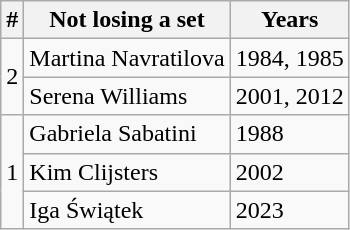<table class="wikitable">
<tr>
<th>#</th>
<th>Not losing a set</th>
<th>Years</th>
</tr>
<tr>
<td rowspan="2">2</td>
<td> Martina Navratilova</td>
<td>1984, 1985</td>
</tr>
<tr>
<td> Serena Williams</td>
<td>2001, 2012</td>
</tr>
<tr>
<td rowspan="3">1</td>
<td> Gabriela Sabatini</td>
<td>1988</td>
</tr>
<tr>
<td> Kim Clijsters</td>
<td>2002</td>
</tr>
<tr>
<td> Iga Świątek</td>
<td>2023</td>
</tr>
</table>
